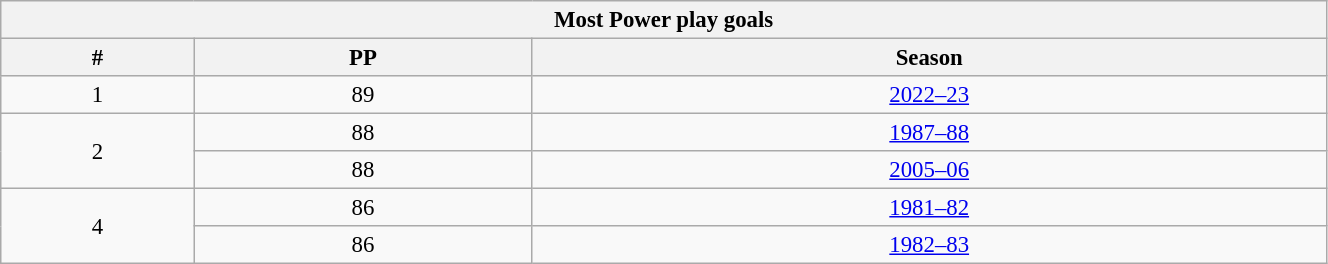<table class="wikitable" style="text-align: center; font-size: 95%" width="70%">
<tr>
<th colspan="3">Most Power play goals</th>
</tr>
<tr>
<th>#</th>
<th>PP</th>
<th>Season</th>
</tr>
<tr>
<td>1</td>
<td>89</td>
<td><a href='#'>2022–23</a></td>
</tr>
<tr>
<td rowspan="2">2</td>
<td>88</td>
<td><a href='#'>1987–88</a></td>
</tr>
<tr>
<td>88</td>
<td><a href='#'>2005–06</a></td>
</tr>
<tr>
<td rowspan="2">4</td>
<td>86</td>
<td><a href='#'>1981–82</a></td>
</tr>
<tr>
<td>86</td>
<td><a href='#'>1982–83</a></td>
</tr>
</table>
